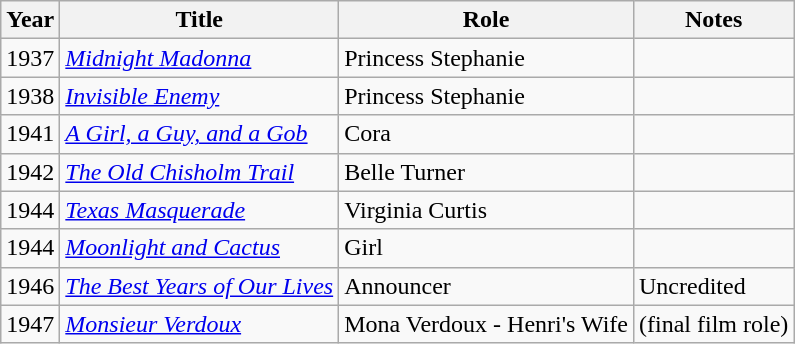<table class="wikitable">
<tr>
<th>Year</th>
<th>Title</th>
<th>Role</th>
<th>Notes</th>
</tr>
<tr>
<td>1937</td>
<td><em><a href='#'>Midnight Madonna</a></em></td>
<td>Princess Stephanie</td>
<td></td>
</tr>
<tr>
<td>1938</td>
<td><em><a href='#'>Invisible Enemy</a></em></td>
<td>Princess Stephanie</td>
<td></td>
</tr>
<tr>
<td>1941</td>
<td><em><a href='#'>A Girl, a Guy, and a Gob</a></em></td>
<td>Cora</td>
<td></td>
</tr>
<tr>
<td>1942</td>
<td><em><a href='#'>The Old Chisholm Trail</a></em></td>
<td>Belle Turner</td>
<td></td>
</tr>
<tr>
<td>1944</td>
<td><em><a href='#'>Texas Masquerade</a></em></td>
<td>Virginia Curtis</td>
<td></td>
</tr>
<tr>
<td>1944</td>
<td><em><a href='#'>Moonlight and Cactus</a></em></td>
<td>Girl</td>
<td></td>
</tr>
<tr>
<td>1946</td>
<td><em><a href='#'>The Best Years of Our Lives</a></em></td>
<td>Announcer</td>
<td>Uncredited</td>
</tr>
<tr>
<td>1947</td>
<td><em><a href='#'>Monsieur Verdoux</a></em></td>
<td>Mona Verdoux - Henri's Wife</td>
<td>(final film role)</td>
</tr>
</table>
